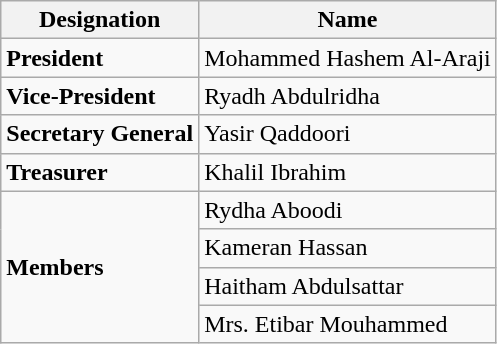<table class="wikitable">
<tr>
<th>Designation</th>
<th>Name</th>
</tr>
<tr>
<td><strong>President</strong></td>
<td>Mohammed Hashem Al-Araji</td>
</tr>
<tr>
<td><strong>Vice-President</strong></td>
<td>Ryadh Abdulridha</td>
</tr>
<tr>
<td><strong>Secretary General</strong></td>
<td>Yasir Qaddoori</td>
</tr>
<tr>
<td><strong>Treasurer</strong></td>
<td>Khalil Ibrahim</td>
</tr>
<tr>
<td rowspan=4><strong>Members</strong></td>
<td>Rydha Aboodi</td>
</tr>
<tr>
<td>Kameran Hassan</td>
</tr>
<tr>
<td>Haitham Abdulsattar</td>
</tr>
<tr>
<td>Mrs. Etibar Mouhammed</td>
</tr>
</table>
